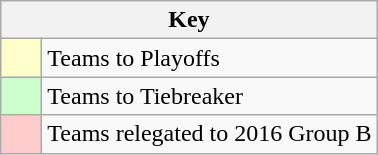<table class="wikitable" style="text-align: center;">
<tr>
<th colspan=2>Key</th>
</tr>
<tr>
<td style="background:#ffffcc; width:20px;"></td>
<td align=left>Teams to Playoffs</td>
</tr>
<tr>
<td style="background:#ccffcc; width:20px;"></td>
<td align=left>Teams to Tiebreaker</td>
</tr>
<tr>
<td style="background:#ffcccc; width:20px;"></td>
<td align=left>Teams relegated to 2016 Group B</td>
</tr>
</table>
